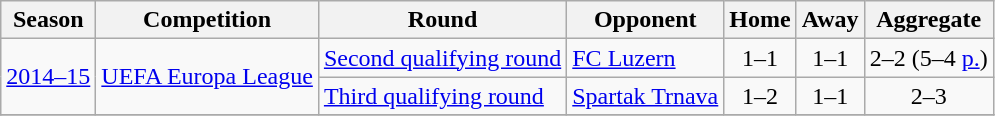<table class="wikitable">
<tr>
<th>Season</th>
<th>Competition</th>
<th>Round</th>
<th>Opponent</th>
<th>Home</th>
<th>Away</th>
<th>Aggregate</th>
</tr>
<tr>
<td rowspan=2><a href='#'>2014–15</a></td>
<td rowspan=2><a href='#'>UEFA Europa League</a></td>
<td><a href='#'>Second qualifying round</a></td>
<td> <a href='#'>FC Luzern</a></td>
<td align="center">1–1</td>
<td align="center">1–1</td>
<td align="center">2–2 (5–4 <a href='#'>p.</a>)</td>
</tr>
<tr>
<td><a href='#'>Third qualifying round</a></td>
<td> <a href='#'>Spartak Trnava</a></td>
<td align="center">1–2</td>
<td align="center">1–1</td>
<td align="center">2–3</td>
</tr>
<tr>
</tr>
</table>
